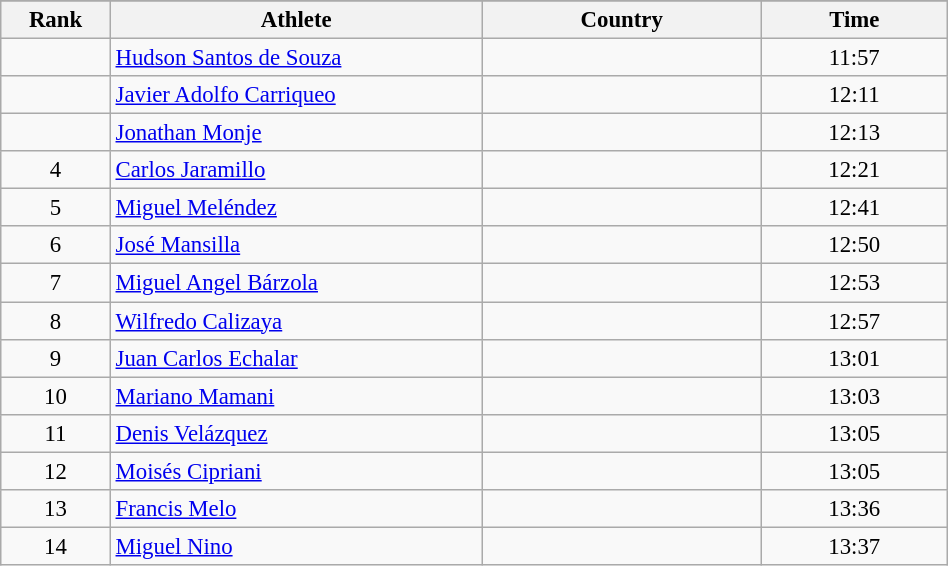<table class="wikitable sortable" style=" text-align:center; font-size:95%;" width="50%">
<tr>
</tr>
<tr>
<th width=5%>Rank</th>
<th width=20%>Athlete</th>
<th width=15%>Country</th>
<th width=10%>Time</th>
</tr>
<tr>
<td align=center></td>
<td align=left><a href='#'>Hudson Santos de Souza</a></td>
<td align=left></td>
<td>11:57</td>
</tr>
<tr>
<td align=center></td>
<td align=left><a href='#'>Javier Adolfo Carriqueo</a></td>
<td align=left></td>
<td>12:11</td>
</tr>
<tr>
<td align=center></td>
<td align=left><a href='#'>Jonathan Monje</a></td>
<td align=left></td>
<td>12:13</td>
</tr>
<tr>
<td align=center>4</td>
<td align=left><a href='#'>Carlos Jaramillo</a></td>
<td align=left></td>
<td>12:21</td>
</tr>
<tr>
<td align=center>5</td>
<td align=left><a href='#'>Miguel Meléndez</a></td>
<td align=left></td>
<td>12:41</td>
</tr>
<tr>
<td align=center>6</td>
<td align=left><a href='#'>José Mansilla</a></td>
<td align=left></td>
<td>12:50</td>
</tr>
<tr>
<td align=center>7</td>
<td align=left><a href='#'>Miguel Angel Bárzola</a></td>
<td align=left></td>
<td>12:53</td>
</tr>
<tr>
<td align=center>8</td>
<td align=left><a href='#'>Wilfredo Calizaya</a></td>
<td align=left></td>
<td>12:57</td>
</tr>
<tr>
<td align=center>9</td>
<td align=left><a href='#'>Juan Carlos Echalar</a></td>
<td align=left></td>
<td>13:01</td>
</tr>
<tr>
<td align=center>10</td>
<td align=left><a href='#'>Mariano Mamani</a></td>
<td align=left></td>
<td>13:03</td>
</tr>
<tr>
<td align=center>11</td>
<td align=left><a href='#'>Denis Velázquez</a></td>
<td align=left></td>
<td>13:05</td>
</tr>
<tr>
<td align=center>12</td>
<td align=left><a href='#'>Moisés Cipriani</a></td>
<td align=left></td>
<td>13:05</td>
</tr>
<tr>
<td align=center>13</td>
<td align=left><a href='#'>Francis Melo</a></td>
<td align=left></td>
<td>13:36</td>
</tr>
<tr>
<td align=center>14</td>
<td align=left><a href='#'>Miguel Nino</a></td>
<td align=left></td>
<td>13:37</td>
</tr>
</table>
